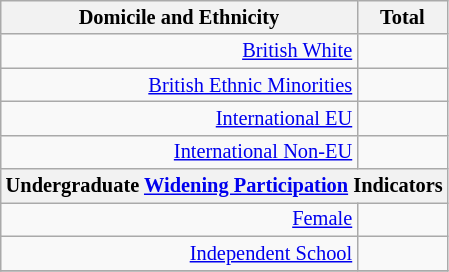<table class="wikitable floatright sortable collapsible mw-collapsible"; style="font-size:85%; text-align:right;">
<tr>
<th>Domicile and Ethnicity</th>
<th colspan="2" data-sort-type=number>Total</th>
</tr>
<tr>
<td><a href='#'>British White</a></td>
<td align=right></td>
</tr>
<tr>
<td><a href='#'>British Ethnic Minorities</a></td>
<td align=right></td>
</tr>
<tr>
<td><a href='#'>International EU</a></td>
<td align=right></td>
</tr>
<tr>
<td><a href='#'>International Non-EU</a></td>
<td align=right></td>
</tr>
<tr>
<th colspan="4" data-sort-type=number>Undergraduate <a href='#'>Widening Participation</a> Indicators</th>
</tr>
<tr>
<td><a href='#'>Female</a></td>
<td align=right></td>
</tr>
<tr>
<td><a href='#'>Independent School</a></td>
<td align=right></td>
</tr>
<tr>
</tr>
</table>
